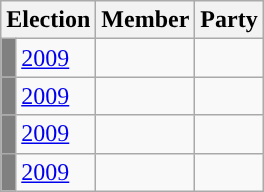<table class="wikitable">
<tr>
<th colspan="2">Election</th>
<th>Member</th>
<th>Party</th>
</tr>
<tr>
<td style="background-color: grey"></td>
<td><a href='#'>2009</a></td>
<td></td>
<td></td>
</tr>
<tr>
<td style="background-color: grey"></td>
<td><a href='#'>2009</a></td>
<td></td>
<td></td>
</tr>
<tr>
<td style="background-color: grey"></td>
<td><a href='#'>2009</a></td>
<td></td>
<td></td>
</tr>
<tr>
<td style="background-color: grey"></td>
<td><a href='#'>2009</a></td>
<td></td>
<td></td>
</tr>
</table>
